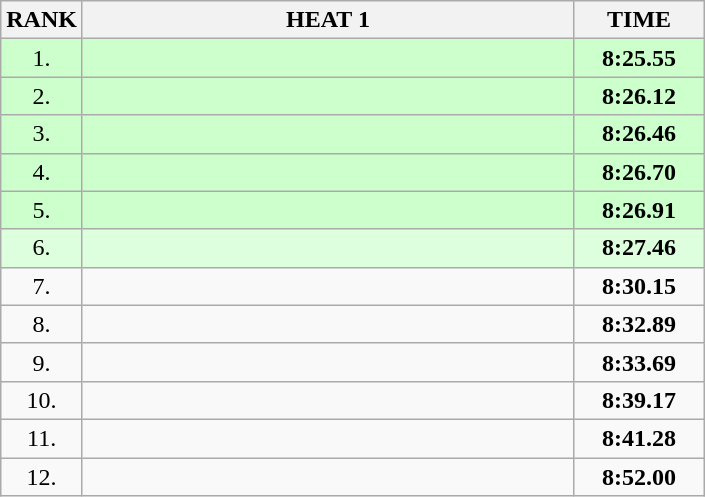<table class="wikitable" style="border-collapse: collapse; font-size: 100%;">
<tr>
<th>RANK</th>
<th style="width: 20em">HEAT 1</th>
<th style="width: 5em">TIME</th>
</tr>
<tr style="background:#ccffcc;">
<td align="center">1.</td>
<td></td>
<td align="center"><strong>8:25.55</strong></td>
</tr>
<tr style="background:#ccffcc;">
<td align="center">2.</td>
<td></td>
<td align="center"><strong>8:26.12</strong></td>
</tr>
<tr style="background:#ccffcc;">
<td align="center">3.</td>
<td></td>
<td align="center"><strong>8:26.46</strong></td>
</tr>
<tr style="background:#ccffcc;">
<td align="center">4.</td>
<td></td>
<td align="center"><strong>8:26.70</strong></td>
</tr>
<tr style="background:#ccffcc;">
<td align="center">5.</td>
<td></td>
<td align="center"><strong>8:26.91</strong></td>
</tr>
<tr style="background:#ddffdd;">
<td align="center">6.</td>
<td></td>
<td align="center"><strong>8:27.46</strong></td>
</tr>
<tr>
<td align="center">7.</td>
<td></td>
<td align="center"><strong>8:30.15</strong></td>
</tr>
<tr>
<td align="center">8.</td>
<td></td>
<td align="center"><strong>8:32.89</strong></td>
</tr>
<tr>
<td align="center">9.</td>
<td></td>
<td align="center"><strong>8:33.69</strong></td>
</tr>
<tr>
<td align="center">10.</td>
<td></td>
<td align="center"><strong>8:39.17</strong></td>
</tr>
<tr>
<td align="center">11.</td>
<td></td>
<td align="center"><strong>8:41.28</strong></td>
</tr>
<tr>
<td align="center">12.</td>
<td></td>
<td align="center"><strong>8:52.00</strong></td>
</tr>
</table>
